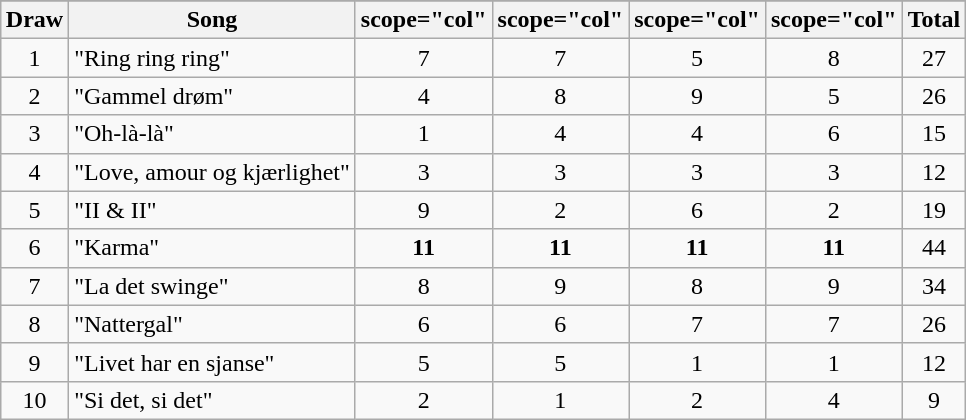<table class="wikitable plainrowheaders" style="margin: 1em auto 1em auto; text-align:center;">
<tr>
</tr>
<tr>
<th scope="col">Draw</th>
<th scope="col">Song</th>
<th>scope="col" </th>
<th>scope="col" </th>
<th>scope="col" </th>
<th>scope="col" </th>
<th scope="col">Total</th>
</tr>
<tr>
<td>1</td>
<td align="left">"Ring ring ring"</td>
<td>7</td>
<td>7</td>
<td>5</td>
<td>8</td>
<td>27</td>
</tr>
<tr>
<td>2</td>
<td align="left">"Gammel drøm"</td>
<td>4</td>
<td>8</td>
<td>9</td>
<td>5</td>
<td>26</td>
</tr>
<tr>
<td>3</td>
<td align="left">"Oh-là-là"</td>
<td>1</td>
<td>4</td>
<td>4</td>
<td>6</td>
<td>15</td>
</tr>
<tr>
<td>4</td>
<td align="left">"Love, amour og kjærlighet"</td>
<td>3</td>
<td>3</td>
<td>3</td>
<td>3</td>
<td>12</td>
</tr>
<tr>
<td>5</td>
<td align="left">"II & II"</td>
<td>9</td>
<td>2</td>
<td>6</td>
<td>2</td>
<td>19</td>
</tr>
<tr>
<td>6</td>
<td align="left">"Karma"</td>
<td><strong>11</strong></td>
<td><strong>11</strong></td>
<td><strong>11</strong></td>
<td><strong>11</strong></td>
<td>44</td>
</tr>
<tr>
<td>7</td>
<td align="left">"La det swinge"</td>
<td>8</td>
<td>9</td>
<td>8</td>
<td>9</td>
<td>34</td>
</tr>
<tr>
<td>8</td>
<td align="left">"Nattergal"</td>
<td>6</td>
<td>6</td>
<td>7</td>
<td>7</td>
<td>26</td>
</tr>
<tr>
<td>9</td>
<td align="left">"Livet har en sjanse"</td>
<td>5</td>
<td>5</td>
<td>1</td>
<td>1</td>
<td>12</td>
</tr>
<tr>
<td>10</td>
<td align="left">"Si det, si det"</td>
<td>2</td>
<td>1</td>
<td>2</td>
<td>4</td>
<td>9</td>
</tr>
</table>
